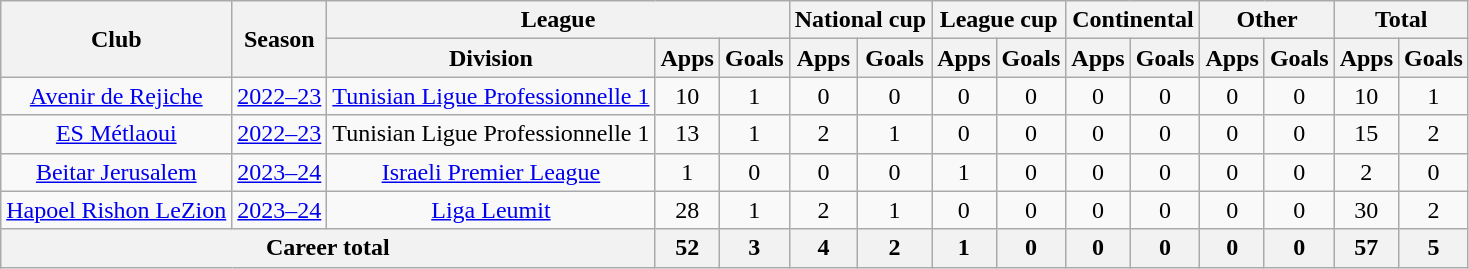<table class="wikitable" style="text-align: center;">
<tr>
<th rowspan="2">Club</th>
<th rowspan="2">Season</th>
<th colspan="3">League</th>
<th colspan="2">National cup</th>
<th colspan="2">League cup</th>
<th colspan="2">Continental</th>
<th colspan="2">Other</th>
<th colspan="2">Total</th>
</tr>
<tr>
<th>Division</th>
<th>Apps</th>
<th>Goals</th>
<th>Apps</th>
<th>Goals</th>
<th>Apps</th>
<th>Goals</th>
<th>Apps</th>
<th>Goals</th>
<th>Apps</th>
<th>Goals</th>
<th>Apps</th>
<th>Goals</th>
</tr>
<tr>
<td><a href='#'>Avenir de Rejiche</a></td>
<td><a href='#'>2022–23</a></td>
<td><a href='#'>Tunisian Ligue Professionnelle 1</a></td>
<td>10</td>
<td>1</td>
<td>0</td>
<td>0</td>
<td>0</td>
<td>0</td>
<td>0</td>
<td>0</td>
<td>0</td>
<td>0</td>
<td>10</td>
<td>1</td>
</tr>
<tr>
<td><a href='#'>ES Métlaoui</a></td>
<td><a href='#'>2022–23</a></td>
<td>Tunisian Ligue Professionnelle 1</td>
<td>13</td>
<td>1</td>
<td>2</td>
<td>1</td>
<td>0</td>
<td>0</td>
<td>0</td>
<td>0</td>
<td>0</td>
<td>0</td>
<td>15</td>
<td>2</td>
</tr>
<tr>
<td><a href='#'>Beitar Jerusalem</a></td>
<td><a href='#'>2023–24</a></td>
<td><a href='#'>Israeli Premier League</a></td>
<td>1</td>
<td>0</td>
<td>0</td>
<td>0</td>
<td>1</td>
<td>0</td>
<td>0</td>
<td>0</td>
<td>0</td>
<td>0</td>
<td>2</td>
<td>0</td>
</tr>
<tr>
<td><a href='#'>Hapoel Rishon LeZion</a></td>
<td><a href='#'>2023–24</a></td>
<td><a href='#'>Liga Leumit</a></td>
<td>28</td>
<td>1</td>
<td>2</td>
<td>1</td>
<td>0</td>
<td>0</td>
<td>0</td>
<td>0</td>
<td>0</td>
<td>0</td>
<td>30</td>
<td>2</td>
</tr>
<tr>
<th colspan="3">Career total</th>
<th>52</th>
<th>3</th>
<th>4</th>
<th>2</th>
<th>1</th>
<th>0</th>
<th>0</th>
<th>0</th>
<th>0</th>
<th>0</th>
<th>57</th>
<th>5</th>
</tr>
</table>
